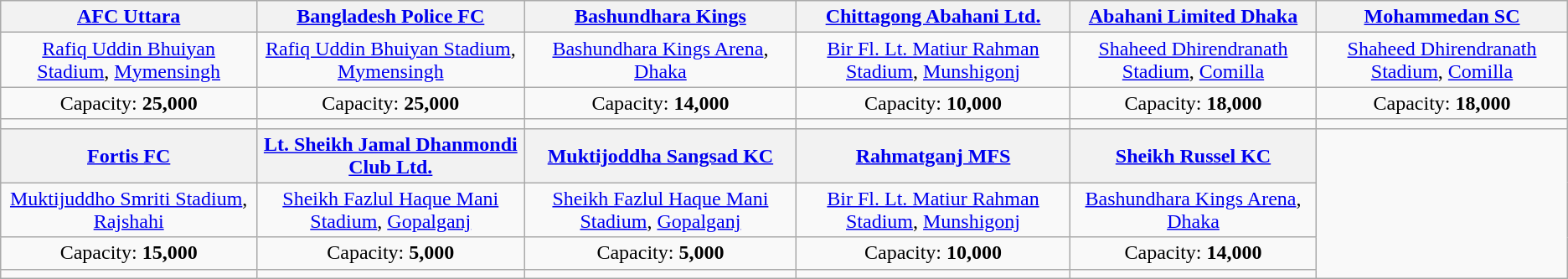<table class="wikitable" style="text-align:center; font-size:100%;">
<tr>
<th><a href='#'>AFC Uttara</a></th>
<th><a href='#'>Bangladesh Police FC</a></th>
<th><a href='#'>Bashundhara Kings</a></th>
<th><a href='#'>Chittagong Abahani Ltd.</a></th>
<th><a href='#'>Abahani Limited Dhaka</a></th>
<th><a href='#'>Mohammedan SC</a></th>
</tr>
<tr>
<td><a href='#'>Rafiq Uddin Bhuiyan Stadium</a>, <a href='#'>Mymensingh</a></td>
<td><a href='#'>Rafiq Uddin Bhuiyan Stadium</a>, <a href='#'>Mymensingh</a></td>
<td><a href='#'>Bashundhara Kings Arena</a>, <a href='#'>Dhaka</a></td>
<td><a href='#'>Bir Fl. Lt. Matiur Rahman Stadium</a>, <a href='#'>Munshigonj</a></td>
<td><a href='#'>Shaheed Dhirendranath Stadium</a>, <a href='#'>Comilla</a></td>
<td><a href='#'>Shaheed Dhirendranath Stadium</a>, <a href='#'>Comilla</a></td>
</tr>
<tr>
<td>Capacity: <strong>25,000</strong></td>
<td>Capacity: <strong>25,000</strong></td>
<td>Capacity: <strong>14,000</strong></td>
<td>Capacity: <strong>10,000</strong></td>
<td>Capacity: <strong>18,000</strong></td>
<td>Capacity: <strong>18,000</strong></td>
</tr>
<tr>
<td></td>
<td></td>
<td></td>
<td></td>
<td></td>
<td></td>
</tr>
<tr>
<th><a href='#'>Fortis FC</a></th>
<th><a href='#'>Lt. Sheikh Jamal Dhanmondi Club Ltd.</a></th>
<th><a href='#'>Muktijoddha Sangsad KC</a></th>
<th><a href='#'>Rahmatganj MFS</a></th>
<th><a href='#'>Sheikh Russel KC</a></th>
</tr>
<tr>
<td><a href='#'>Muktijuddho Smriti Stadium</a>, <a href='#'>Rajshahi</a></td>
<td><a href='#'>Sheikh Fazlul Haque Mani Stadium</a>, <a href='#'>Gopalganj</a></td>
<td><a href='#'>Sheikh Fazlul Haque Mani Stadium</a>, <a href='#'>Gopalganj</a></td>
<td><a href='#'>Bir Fl. Lt. Matiur Rahman Stadium</a>, <a href='#'>Munshigonj</a></td>
<td><a href='#'>Bashundhara Kings Arena</a>, <a href='#'>Dhaka</a></td>
</tr>
<tr>
<td>Capacity: <strong>15,000</strong></td>
<td>Capacity: <strong>5,000</strong></td>
<td>Capacity: <strong>5,000</strong></td>
<td>Capacity: <strong>10,000</strong></td>
<td>Capacity: <strong>14,000</strong></td>
</tr>
<tr>
<td></td>
<td></td>
<td></td>
<td></td>
<td></td>
</tr>
</table>
